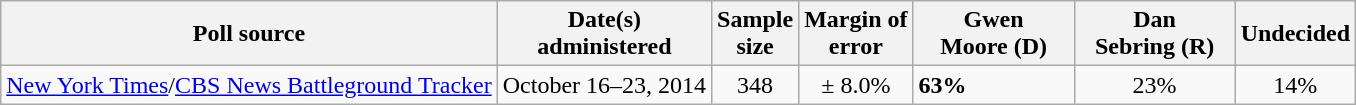<table class="wikitable">
<tr>
<th>Poll source</th>
<th>Date(s)<br>administered</th>
<th>Sample<br>size</th>
<th>Margin of<br>error</th>
<th style="width:100px;">Gwen<br>Moore (D)</th>
<th style="width:100px;">Dan<br>Sebring (R)</th>
<th>Undecided</th>
</tr>
<tr>
<td><a href='#'>New York Times</a>/<a href='#'>CBS News Battleground Tracker</a></td>
<td align=center>October 16–23, 2014</td>
<td align=center>348</td>
<td align=center>± 8.0%</td>
<td><strong>63%</strong></td>
<td align=center>23%</td>
<td align=center>14%</td>
</tr>
</table>
